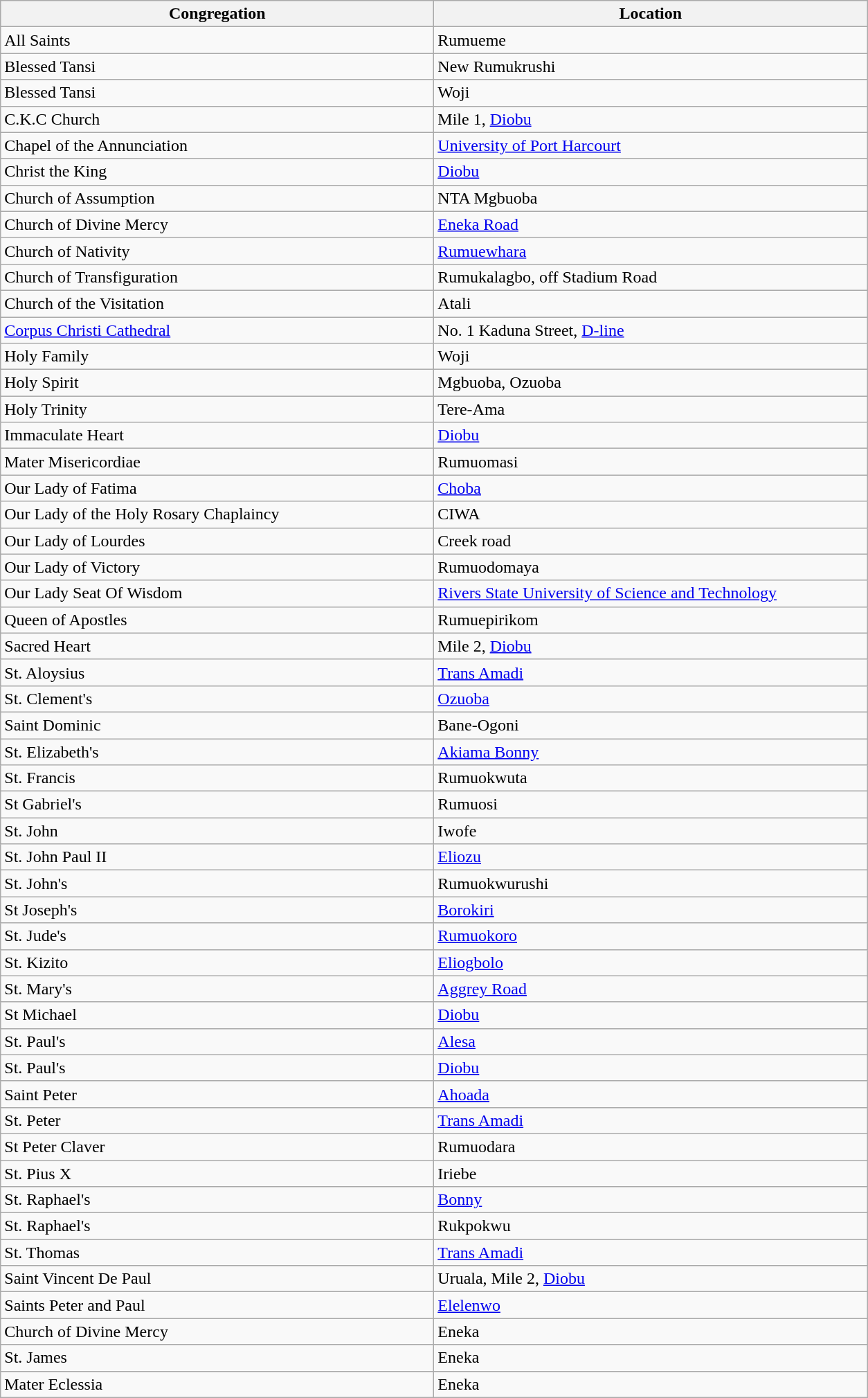<table class="wikitable sortable">
<tr>
<th width=40%>Congregation</th>
<th width=40%>Location</th>
</tr>
<tr>
<td>All Saints</td>
<td>Rumueme</td>
</tr>
<tr>
<td>Blessed Tansi</td>
<td>New Rumukrushi</td>
</tr>
<tr>
<td>Blessed Tansi</td>
<td>Woji</td>
</tr>
<tr>
<td>C.K.C Church</td>
<td>Mile 1, <a href='#'>Diobu</a></td>
</tr>
<tr>
<td>Chapel of the Annunciation</td>
<td><a href='#'>University of Port Harcourt</a></td>
</tr>
<tr>
<td>Christ the King</td>
<td><a href='#'>Diobu</a></td>
</tr>
<tr>
<td>Church of Assumption</td>
<td>NTA Mgbuoba</td>
</tr>
<tr>
<td>Church of Divine Mercy</td>
<td><a href='#'>Eneka Road</a></td>
</tr>
<tr>
<td>Church of Nativity</td>
<td><a href='#'>Rumuewhara</a></td>
</tr>
<tr>
<td>Church of Transfiguration</td>
<td>Rumukalagbo, off Stadium Road</td>
</tr>
<tr>
<td>Church of the Visitation</td>
<td>Atali</td>
</tr>
<tr>
<td><a href='#'>Corpus Christi Cathedral</a></td>
<td>No. 1 Kaduna Street, <a href='#'>D-line</a></td>
</tr>
<tr>
<td>Holy Family</td>
<td>Woji</td>
</tr>
<tr>
<td>Holy Spirit</td>
<td>Mgbuoba, Ozuoba</td>
</tr>
<tr>
<td>Holy Trinity</td>
<td>Tere-Ama</td>
</tr>
<tr>
<td>Immaculate Heart</td>
<td><a href='#'>Diobu</a></td>
</tr>
<tr>
<td>Mater Misericordiae</td>
<td>Rumuomasi</td>
</tr>
<tr>
<td>Our Lady of Fatima</td>
<td><a href='#'>Choba</a></td>
</tr>
<tr>
<td>Our Lady of the Holy Rosary Chaplaincy</td>
<td>CIWA</td>
</tr>
<tr>
<td>Our Lady of Lourdes</td>
<td>Creek road</td>
</tr>
<tr>
<td>Our Lady of Victory</td>
<td>Rumuodomaya</td>
</tr>
<tr>
<td>Our Lady Seat Of Wisdom</td>
<td><a href='#'>Rivers State University of Science and Technology</a></td>
</tr>
<tr>
<td>Queen of Apostles</td>
<td>Rumuepirikom</td>
</tr>
<tr>
<td>Sacred Heart</td>
<td>Mile 2, <a href='#'>Diobu</a></td>
</tr>
<tr>
<td>St. Aloysius</td>
<td><a href='#'>Trans Amadi</a></td>
</tr>
<tr>
<td>St. Clement's</td>
<td><a href='#'>Ozuoba</a></td>
</tr>
<tr>
<td>Saint Dominic</td>
<td>Bane-Ogoni</td>
</tr>
<tr>
<td>St. Elizabeth's</td>
<td><a href='#'>Akiama Bonny</a></td>
</tr>
<tr>
<td>St. Francis</td>
<td>Rumuokwuta</td>
</tr>
<tr>
<td>St Gabriel's</td>
<td>Rumuosi</td>
</tr>
<tr>
<td>St. John</td>
<td>Iwofe</td>
</tr>
<tr>
<td>St. John Paul II</td>
<td><a href='#'>Eliozu</a></td>
</tr>
<tr>
<td>St. John's</td>
<td>Rumuokwurushi</td>
</tr>
<tr>
<td>St Joseph's</td>
<td><a href='#'>Borokiri</a></td>
</tr>
<tr>
<td>St. Jude's</td>
<td><a href='#'>Rumuokoro</a></td>
</tr>
<tr>
<td>St. Kizito</td>
<td><a href='#'>Eliogbolo</a></td>
</tr>
<tr>
<td>St. Mary's</td>
<td><a href='#'>Aggrey Road</a></td>
</tr>
<tr>
<td>St Michael</td>
<td><a href='#'>Diobu</a></td>
</tr>
<tr>
<td>St. Paul's</td>
<td><a href='#'>Alesa</a></td>
</tr>
<tr>
<td>St. Paul's</td>
<td><a href='#'>Diobu</a></td>
</tr>
<tr>
<td>Saint Peter</td>
<td><a href='#'>Ahoada</a></td>
</tr>
<tr>
<td>St. Peter</td>
<td><a href='#'>Trans Amadi</a></td>
</tr>
<tr>
<td>St Peter Claver</td>
<td>Rumuodara</td>
</tr>
<tr>
<td>St. Pius X</td>
<td>Iriebe</td>
</tr>
<tr>
<td>St. Raphael's</td>
<td><a href='#'>Bonny</a></td>
</tr>
<tr>
<td>St. Raphael's</td>
<td>Rukpokwu</td>
</tr>
<tr>
<td>St. Thomas</td>
<td><a href='#'>Trans Amadi</a></td>
</tr>
<tr>
<td>Saint Vincent De Paul</td>
<td>Uruala, Mile 2, <a href='#'>Diobu</a></td>
</tr>
<tr>
<td>Saints Peter and Paul</td>
<td><a href='#'>Elelenwo</a></td>
</tr>
<tr>
<td>Church of Divine Mercy</td>
<td>Eneka</td>
</tr>
<tr>
<td>St. James</td>
<td>Eneka</td>
</tr>
<tr>
<td>Mater Eclessia</td>
<td>Eneka</td>
</tr>
</table>
